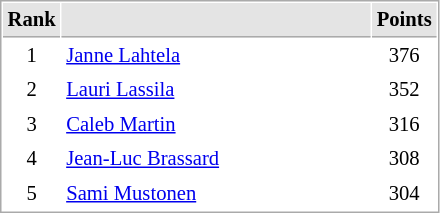<table cellspacing="1" cellpadding="3" style="border:1px solid #AAAAAA;font-size:86%">
<tr bgcolor="#E4E4E4">
<th style="border-bottom:1px solid #AAAAAA" width=10>Rank</th>
<th style="border-bottom:1px solid #AAAAAA" width=200></th>
<th style="border-bottom:1px solid #AAAAAA" width=20>Points</th>
</tr>
<tr>
<td align="center">1</td>
<td> <a href='#'>Janne Lahtela</a></td>
<td align=center>376</td>
</tr>
<tr>
<td align="center">2</td>
<td> <a href='#'>Lauri Lassila</a></td>
<td align=center>352</td>
</tr>
<tr>
<td align="center">3</td>
<td> <a href='#'>Caleb Martin</a></td>
<td align=center>316</td>
</tr>
<tr>
<td align="center">4</td>
<td> <a href='#'>Jean-Luc Brassard</a></td>
<td align=center>308</td>
</tr>
<tr>
<td align="center">5</td>
<td> <a href='#'>Sami Mustonen</a></td>
<td align=center>304</td>
</tr>
</table>
